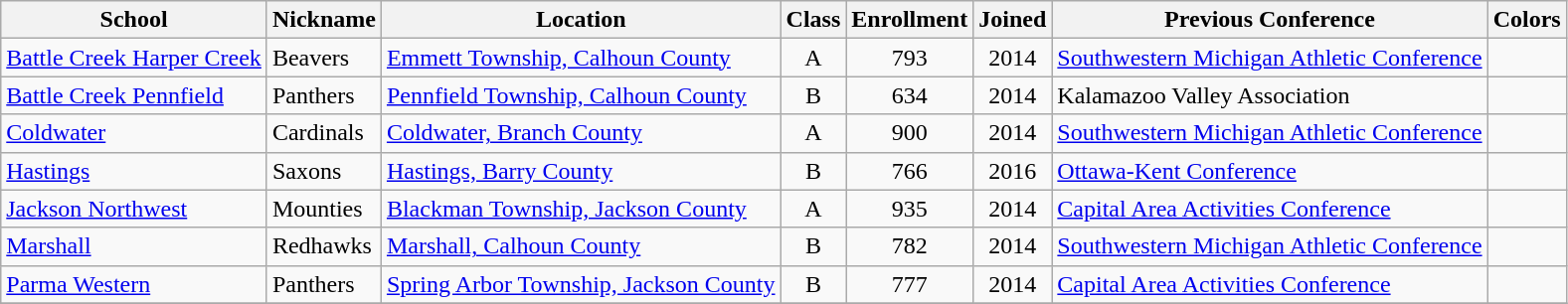<table class="wikitable sortable">
<tr>
<th>School</th>
<th>Nickname</th>
<th>Location</th>
<th>Class</th>
<th>Enrollment</th>
<th>Joined</th>
<th>Previous Conference</th>
<th>Colors</th>
</tr>
<tr>
<td><a href='#'>Battle Creek Harper Creek</a></td>
<td>Beavers</td>
<td><a href='#'>Emmett Township, Calhoun County</a></td>
<td style="text-align:center;">A</td>
<td style="text-align:center;">793</td>
<td style="text-align:center;">2014</td>
<td><a href='#'>Southwestern Michigan Athletic Conference</a></td>
<td style="text-align:center;"></td>
</tr>
<tr>
<td><a href='#'>Battle Creek Pennfield</a></td>
<td>Panthers</td>
<td><a href='#'>Pennfield Township, Calhoun County</a></td>
<td style="text-align:center;">B</td>
<td style="text-align:center;">634</td>
<td style="text-align:center;">2014</td>
<td>Kalamazoo Valley Association</td>
<td style="text-align:center;"></td>
</tr>
<tr>
<td><a href='#'>Coldwater</a></td>
<td>Cardinals</td>
<td><a href='#'>Coldwater, Branch County</a></td>
<td style="text-align:center;">A</td>
<td style="text-align:center;">900</td>
<td style="text-align:center;">2014</td>
<td><a href='#'>Southwestern Michigan Athletic Conference</a></td>
<td style="text-align:center;"></td>
</tr>
<tr>
<td><a href='#'>Hastings</a></td>
<td>Saxons</td>
<td><a href='#'>Hastings, Barry County</a></td>
<td style="text-align:center;">B</td>
<td style="text-align:center;">766</td>
<td style="text-align:center;">2016</td>
<td><a href='#'>Ottawa-Kent Conference</a></td>
<td style="text-align:center;"></td>
</tr>
<tr>
<td><a href='#'>Jackson Northwest</a></td>
<td>Mounties</td>
<td><a href='#'>Blackman Township, Jackson County</a></td>
<td style="text-align:center;">A</td>
<td style="text-align:center;">935</td>
<td style="text-align:center;">2014</td>
<td><a href='#'>Capital Area Activities Conference</a></td>
<td style="text-align:center;"></td>
</tr>
<tr>
<td><a href='#'>Marshall</a></td>
<td>Redhawks</td>
<td><a href='#'>Marshall, Calhoun County</a></td>
<td style="text-align:center;">B</td>
<td style="text-align:center;">782</td>
<td style="text-align:center;">2014</td>
<td><a href='#'>Southwestern Michigan Athletic Conference</a></td>
<td style="text-align:center;"></td>
</tr>
<tr>
<td><a href='#'>Parma Western</a></td>
<td>Panthers</td>
<td><a href='#'>Spring Arbor Township, Jackson County</a></td>
<td style="text-align:center;">B</td>
<td style="text-align:center;">777</td>
<td style="text-align:center;">2014</td>
<td><a href='#'>Capital Area Activities Conference</a></td>
<td style="text-align:center;"></td>
</tr>
<tr>
</tr>
</table>
